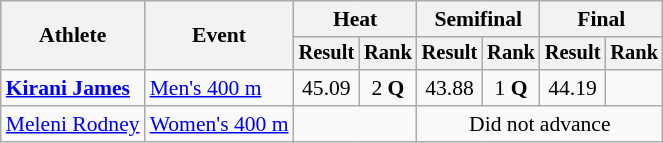<table class="wikitable" style="font-size:90%">
<tr>
<th rowspan="2">Athlete</th>
<th rowspan="2">Event</th>
<th colspan="2">Heat</th>
<th colspan="2">Semifinal</th>
<th colspan="2">Final</th>
</tr>
<tr style="font-size:95%">
<th>Result</th>
<th>Rank</th>
<th>Result</th>
<th>Rank</th>
<th>Result</th>
<th>Rank</th>
</tr>
<tr align="center">
<td align="left"><strong><a href='#'>Kirani James</a></strong></td>
<td align="left"><a href='#'>Men's 400 m</a></td>
<td>45.09</td>
<td>2 <strong>Q</strong></td>
<td>43.88</td>
<td>1 <strong>Q</strong></td>
<td>44.19</td>
<td></td>
</tr>
<tr align=center>
<td align=left><a href='#'>Meleni Rodney</a></td>
<td align=left><a href='#'>Women's 400 m</a></td>
<td colspan=2></td>
<td colspan=4>Did not advance</td>
</tr>
</table>
